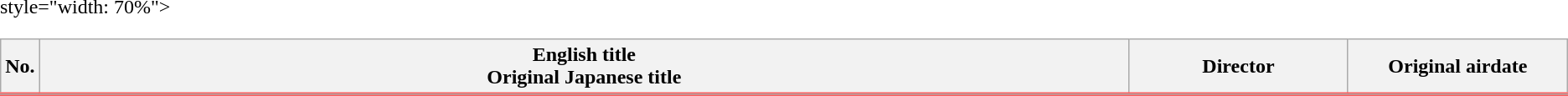<table class="wikitable" <includeonly>style="width: 70%"</includeonly>>
<tr style="border-bottom: 3px solid #FF5F5F;">
<th style="width:1%;">No.</th>
<th>English title<br> Original Japanese title</th>
<th style="width:14%;">Director</th>
<th style="width:14%;">Original airdate</th>
</tr>
<tr>
</tr>
</table>
